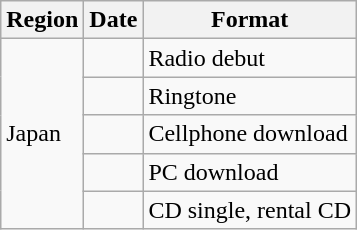<table class="wikitable">
<tr>
<th>Region</th>
<th>Date</th>
<th>Format</th>
</tr>
<tr>
<td rowspan="5">Japan</td>
<td></td>
<td>Radio debut</td>
</tr>
<tr>
<td></td>
<td>Ringtone</td>
</tr>
<tr>
<td></td>
<td>Cellphone download</td>
</tr>
<tr>
<td></td>
<td>PC download</td>
</tr>
<tr>
<td></td>
<td>CD single, rental CD</td>
</tr>
</table>
